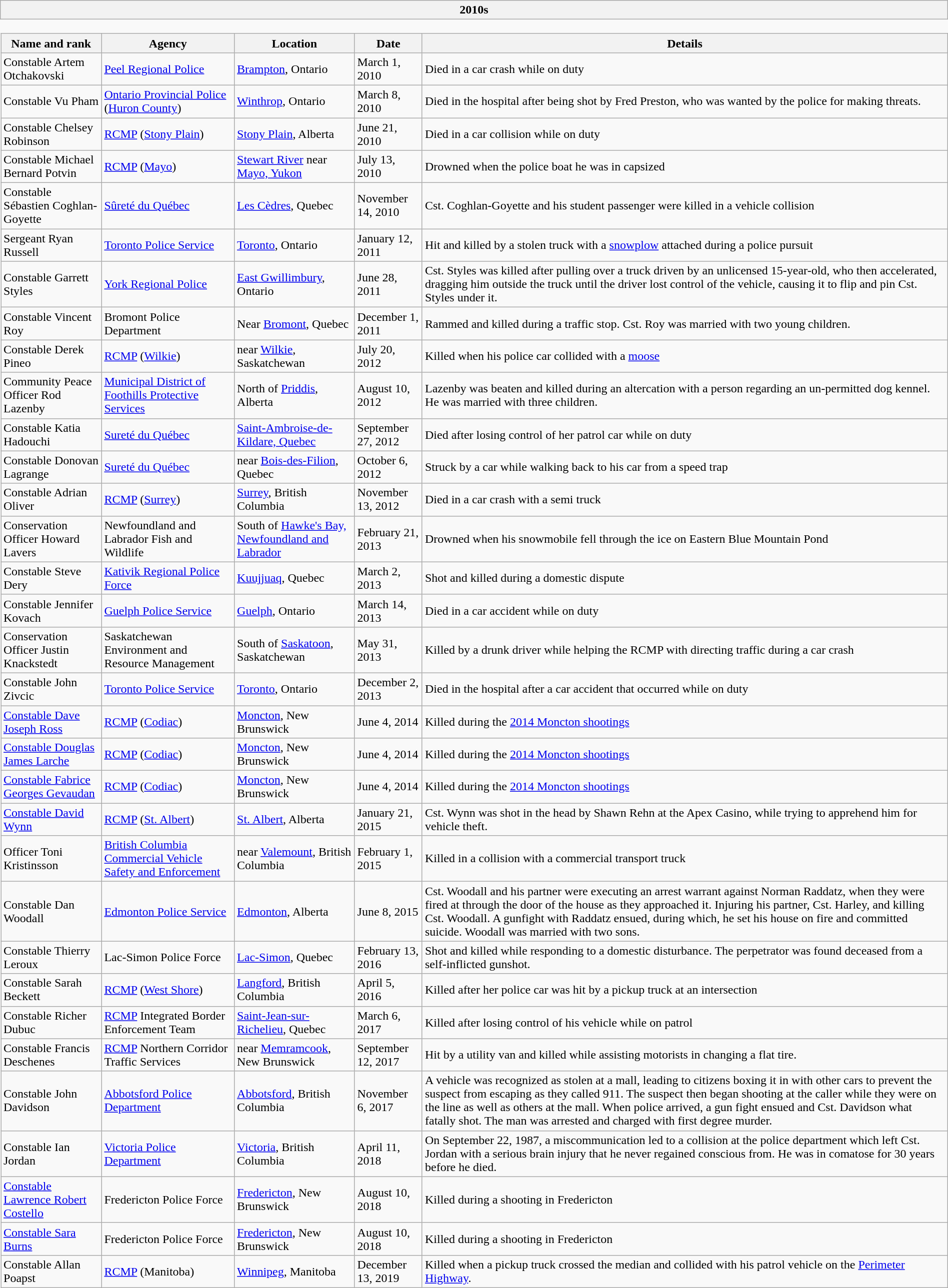<table class="wikitable" style="border:none;width:100%">
<tr>
<th scope="col">2010s</th>
</tr>
<tr>
<td style="padding:0;border:none"><br><table class="wikitable sortable" border="1" style="margin:0;width:100%">
<tr>
<th>Name and rank</th>
<th>Agency</th>
<th>Location</th>
<th>Date</th>
<th>Details</th>
</tr>
<tr>
<td>Constable Artem Otchakovski</td>
<td><a href='#'>Peel Regional Police</a></td>
<td><a href='#'>Brampton</a>, Ontario </td>
<td>March 1, 2010</td>
<td>Died in a car crash while on duty</td>
</tr>
<tr>
<td>Constable Vu Pham</td>
<td><a href='#'>Ontario Provincial Police</a> (<a href='#'>Huron County</a>)</td>
<td><a href='#'>Winthrop</a>, Ontario </td>
<td>March 8, 2010</td>
<td>Died in the hospital after being shot by Fred Preston, who was wanted by the police for making threats.</td>
</tr>
<tr>
<td>Constable Chelsey Robinson</td>
<td><a href='#'>RCMP</a> (<a href='#'>Stony Plain</a>)</td>
<td><a href='#'>Stony Plain</a>, Alberta </td>
<td>June 21, 2010</td>
<td>Died in a car collision while on duty</td>
</tr>
<tr>
<td>Constable Michael Bernard Potvin</td>
<td><a href='#'>RCMP</a> (<a href='#'>Mayo</a>)</td>
<td><a href='#'>Stewart River</a> near <a href='#'>Mayo, Yukon</a> </td>
<td>July 13, 2010</td>
<td>Drowned when the police boat he was in capsized</td>
</tr>
<tr>
<td>Constable Sébastien Coghlan-Goyette</td>
<td><a href='#'>Sûreté du Québec</a></td>
<td><a href='#'>Les Cèdres</a>, Quebec </td>
<td>November 14, 2010</td>
<td>Cst. Coghlan-Goyette and his student passenger were killed in a vehicle collision</td>
</tr>
<tr>
<td>Sergeant Ryan Russell</td>
<td><a href='#'>Toronto Police Service</a></td>
<td><a href='#'>Toronto</a>, Ontario </td>
<td>January 12, 2011</td>
<td>Hit and killed by a stolen truck with a <a href='#'>snowplow</a> attached during a police pursuit</td>
</tr>
<tr>
<td>Constable Garrett Styles</td>
<td><a href='#'>York Regional Police</a></td>
<td><a href='#'>East Gwillimbury</a>, Ontario </td>
<td>June 28, 2011</td>
<td>Cst. Styles was killed after pulling over a truck driven by an unlicensed 15-year-old, who then accelerated, dragging him outside the truck until the driver lost control of the vehicle, causing it to flip and pin Cst. Styles under it.</td>
</tr>
<tr>
<td>Constable Vincent Roy</td>
<td>Bromont Police Department</td>
<td>Near <a href='#'>Bromont</a>, Quebec </td>
<td>December 1, 2011</td>
<td>Rammed and killed during a traffic stop. Cst. Roy was married with two young children.</td>
</tr>
<tr>
<td>Constable Derek Pineo</td>
<td><a href='#'>RCMP</a> (<a href='#'>Wilkie</a>)</td>
<td>near <a href='#'>Wilkie</a>, Saskatchewan </td>
<td>July 20, 2012</td>
<td>Killed when his police car collided with a <a href='#'>moose</a></td>
</tr>
<tr>
<td>Community Peace Officer Rod Lazenby</td>
<td><a href='#'>Municipal District of Foothills Protective Services</a></td>
<td>North of <a href='#'>Priddis</a>, Alberta </td>
<td>August 10, 2012</td>
<td>Lazenby was beaten and killed during an altercation with a person regarding an un-permitted dog kennel. He was married with three children.</td>
</tr>
<tr>
<td>Constable Katia Hadouchi</td>
<td><a href='#'>Sureté du Québec</a></td>
<td><a href='#'>Saint-Ambroise-de-Kildare, Quebec</a> </td>
<td>September 27, 2012</td>
<td>Died after losing control of her patrol car while on duty</td>
</tr>
<tr>
<td>Constable Donovan Lagrange</td>
<td><a href='#'>Sureté du Québec</a></td>
<td>near <a href='#'>Bois-des-Filion</a>, Quebec </td>
<td>October 6, 2012</td>
<td>Struck by a car while walking back to his car from a speed trap</td>
</tr>
<tr>
<td>Constable Adrian Oliver</td>
<td><a href='#'>RCMP</a> (<a href='#'>Surrey</a>)</td>
<td><a href='#'>Surrey</a>, British Columbia </td>
<td>November 13, 2012</td>
<td>Died in a car crash with a semi truck</td>
</tr>
<tr>
<td>Conservation Officer Howard Lavers</td>
<td>Newfoundland and Labrador Fish and Wildlife</td>
<td>South of <a href='#'>Hawke's Bay, Newfoundland and Labrador</a> </td>
<td>February 21, 2013</td>
<td>Drowned when his snowmobile fell through the ice on Eastern Blue Mountain Pond</td>
</tr>
<tr>
<td>Constable Steve Dery</td>
<td><a href='#'>Kativik Regional Police Force</a></td>
<td><a href='#'>Kuujjuaq</a>, Quebec </td>
<td>March 2, 2013</td>
<td>Shot and killed during a domestic dispute</td>
</tr>
<tr>
<td>Constable Jennifer Kovach</td>
<td><a href='#'>Guelph Police Service</a></td>
<td><a href='#'>Guelph</a>, Ontario </td>
<td>March 14, 2013</td>
<td>Died in a car accident while on duty</td>
</tr>
<tr>
<td>Conservation Officer Justin Knackstedt</td>
<td>Saskatchewan Environment and Resource Management</td>
<td>South of <a href='#'>Saskatoon</a>, Saskatchewan </td>
<td>May 31, 2013</td>
<td>Killed by a drunk driver while helping the RCMP with directing traffic during a car crash</td>
</tr>
<tr>
<td>Constable John Zivcic</td>
<td><a href='#'>Toronto Police Service</a></td>
<td><a href='#'>Toronto</a>, Ontario </td>
<td>December 2, 2013</td>
<td>Died in the hospital after a car accident that occurred while on duty</td>
</tr>
<tr>
<td><a href='#'>Constable Dave Joseph Ross</a></td>
<td><a href='#'>RCMP</a> (<a href='#'>Codiac</a>)</td>
<td><a href='#'>Moncton</a>, New Brunswick </td>
<td>June 4, 2014</td>
<td>Killed during the <a href='#'>2014 Moncton shootings</a></td>
</tr>
<tr>
<td><a href='#'>Constable Douglas James Larche</a></td>
<td><a href='#'>RCMP</a> (<a href='#'>Codiac</a>)</td>
<td><a href='#'>Moncton</a>, New Brunswick </td>
<td>June 4, 2014</td>
<td>Killed during the <a href='#'>2014 Moncton shootings</a></td>
</tr>
<tr>
<td><a href='#'>Constable Fabrice Georges Gevaudan</a></td>
<td><a href='#'>RCMP</a> (<a href='#'>Codiac</a>)</td>
<td><a href='#'>Moncton</a>, New Brunswick </td>
<td>June 4, 2014</td>
<td>Killed during the <a href='#'>2014 Moncton shootings</a></td>
</tr>
<tr>
<td><a href='#'>Constable David Wynn</a></td>
<td><a href='#'>RCMP</a> (<a href='#'>St. Albert</a>)</td>
<td><a href='#'>St. Albert</a>, Alberta </td>
<td>January 21, 2015</td>
<td>Cst. Wynn was shot in the head by Shawn Rehn at the Apex Casino, while trying to apprehend him for vehicle theft.</td>
</tr>
<tr>
<td>Officer Toni Kristinsson</td>
<td><a href='#'>British Columbia Commercial Vehicle Safety and Enforcement</a></td>
<td>near <a href='#'>Valemount</a>, British Columbia </td>
<td>February 1, 2015</td>
<td>Killed in a collision with a commercial transport truck</td>
</tr>
<tr>
<td>Constable Dan Woodall</td>
<td><a href='#'>Edmonton Police Service</a></td>
<td><a href='#'>Edmonton</a>, Alberta </td>
<td>June 8, 2015</td>
<td>Cst. Woodall and his partner were executing an arrest warrant against Norman Raddatz, when they were fired at through the door of the house as they approached it. Injuring his partner, Cst. Harley, and killing Cst. Woodall. A gunfight with Raddatz ensued, during which, he set his house on fire and committed suicide. Woodall was married with two sons.</td>
</tr>
<tr>
<td>Constable Thierry Leroux</td>
<td>Lac-Simon Police Force</td>
<td><a href='#'>Lac-Simon</a>, Quebec </td>
<td>February 13, 2016</td>
<td>Shot and killed while responding to a domestic disturbance. The perpetrator was found deceased from a self-inflicted gunshot.</td>
</tr>
<tr>
<td>Constable Sarah Beckett</td>
<td><a href='#'>RCMP</a> (<a href='#'>West Shore</a>)</td>
<td><a href='#'>Langford</a>, British Columbia </td>
<td>April 5, 2016</td>
<td>Killed after her police car was hit by a pickup truck at an intersection</td>
</tr>
<tr>
<td>Constable Richer Dubuc</td>
<td><a href='#'>RCMP</a> Integrated Border Enforcement Team</td>
<td><a href='#'>Saint-Jean-sur-Richelieu</a>, Quebec </td>
<td>March 6, 2017</td>
<td>Killed after losing control of his vehicle while on patrol</td>
</tr>
<tr>
<td>Constable Francis Deschenes</td>
<td><a href='#'>RCMP</a> Northern Corridor Traffic Services</td>
<td>near <a href='#'>Memramcook</a>, New Brunswick </td>
<td>September 12, 2017</td>
<td>Hit by a utility van and killed while assisting motorists in changing a flat tire.</td>
</tr>
<tr>
<td>Constable John Davidson</td>
<td><a href='#'>Abbotsford Police Department</a></td>
<td><a href='#'>Abbotsford</a>, British Columbia </td>
<td>November 6, 2017</td>
<td>A vehicle was recognized as stolen at a mall, leading to citizens boxing it in with other cars to prevent the suspect from escaping as they called 911. The suspect then began shooting at the caller while they were on the line as well as others at the mall. When police arrived, a gun fight ensued and Cst. Davidson what fatally shot. The man was arrested and charged with first degree murder.</td>
</tr>
<tr>
<td>Constable Ian Jordan</td>
<td><a href='#'>Victoria Police Department</a></td>
<td><a href='#'>Victoria</a>, British Columbia </td>
<td>April 11, 2018</td>
<td>On September 22, 1987, a miscommunication led to a collision at the police department which left Cst. Jordan with a serious brain injury that he never regained conscious from. He was in comatose for 30 years before he died.</td>
</tr>
<tr>
<td><a href='#'>Constable Lawrence Robert Costello</a></td>
<td>Fredericton Police Force</td>
<td><a href='#'>Fredericton</a>, New Brunswick </td>
<td>August 10, 2018</td>
<td>Killed during a shooting in Fredericton</td>
</tr>
<tr>
<td><a href='#'>Constable Sara Burns</a></td>
<td>Fredericton Police Force</td>
<td><a href='#'>Fredericton</a>, New Brunswick </td>
<td>August 10, 2018</td>
<td>Killed during a shooting in Fredericton</td>
</tr>
<tr>
<td>Constable Allan Poapst</td>
<td><a href='#'>RCMP</a> (Manitoba)</td>
<td><a href='#'>Winnipeg</a>, Manitoba </td>
<td>December 13, 2019</td>
<td>Killed when a pickup truck crossed the median and collided with his patrol vehicle on the <a href='#'>Perimeter Highway</a>.</td>
</tr>
</table>
</td>
</tr>
</table>
